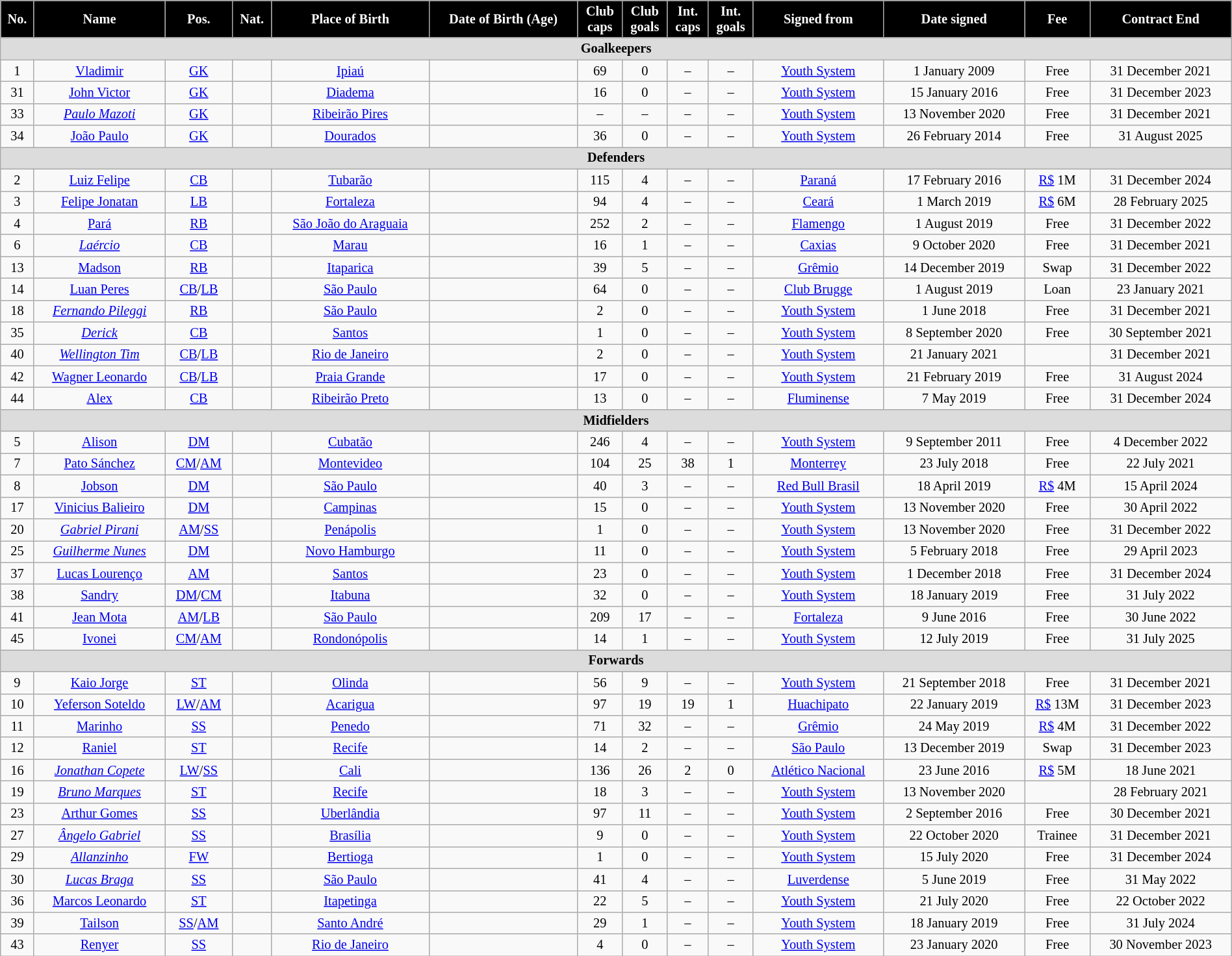<table class="wikitable sortable" sortable style="text-align:center; font-size:85%; width:100%">
<tr>
<th style="background:#000000; color:#FFFFFF; text-align:center;">No.</th>
<th style="background:#000000; color:#FFFFFF; text-align:center;">Name</th>
<th style="background:#000000; color:#FFFFFF; text-align:center;">Pos.</th>
<th style="background:#000000; color:#FFFFFF; text-align:center;">Nat.</th>
<th style="background:#000000; color:#FFFFFF; text-align:center;">Place of Birth</th>
<th style="background:#000000; color:#FFFFFF; text-align:center;">Date of Birth (Age)</th>
<th style="background:#000000; color:#FFFFFF; text-align:center;">Club<br>caps</th>
<th style="background:#000000; color:#FFFFFF; text-align:center;">Club<br>goals</th>
<th style="background:#000000; color:#FFFFFF; text-align:center;">Int.<br>caps</th>
<th style="background:#000000; color:#FFFFFF; text-align:center;">Int.<br>goals</th>
<th style="background:#000000; color:#FFFFFF; text-align:center;">Signed from</th>
<th style="background:#000000; color:#FFFFFF; text-align:center;">Date signed</th>
<th style="background:#000000; color:#FFFFFF; text-align:center;">Fee</th>
<th style="background:#000000; color:#FFFFFF; text-align:center;">Contract End</th>
</tr>
<tr>
<th colspan="14" style="background:#dcdcdc; text-align:center;">Goalkeepers</th>
</tr>
<tr>
<td>1</td>
<td><a href='#'>Vladimir</a></td>
<td><a href='#'>GK</a></td>
<td></td>
<td><a href='#'>Ipiaú</a> </td>
<td></td>
<td>69</td>
<td>0</td>
<td>–</td>
<td>–</td>
<td><a href='#'>Youth System</a></td>
<td>1 January 2009</td>
<td>Free</td>
<td>31 December 2021</td>
</tr>
<tr>
<td>31</td>
<td><a href='#'>John Victor</a></td>
<td><a href='#'>GK</a></td>
<td></td>
<td><a href='#'>Diadema</a> </td>
<td></td>
<td>16</td>
<td>0</td>
<td>–</td>
<td>–</td>
<td><a href='#'>Youth System</a></td>
<td>15 January 2016</td>
<td>Free</td>
<td>31 December 2023</td>
</tr>
<tr>
<td>33</td>
<td><em><a href='#'>Paulo Mazoti</a></em></td>
<td><a href='#'>GK</a></td>
<td></td>
<td><a href='#'>Ribeirão Pires</a> </td>
<td></td>
<td>–</td>
<td>–</td>
<td>–</td>
<td>–</td>
<td><a href='#'>Youth System</a></td>
<td>13 November 2020</td>
<td>Free</td>
<td>31 December 2021</td>
</tr>
<tr>
<td>34</td>
<td><a href='#'>João Paulo</a></td>
<td><a href='#'>GK</a></td>
<td></td>
<td><a href='#'>Dourados</a> </td>
<td></td>
<td>36</td>
<td>0</td>
<td>–</td>
<td>–</td>
<td><a href='#'>Youth System</a></td>
<td>26 February 2014</td>
<td>Free</td>
<td>31 August 2025</td>
</tr>
<tr>
<th colspan="14" style="background:#dcdcdc; text-align:center;">Defenders</th>
</tr>
<tr>
<td>2</td>
<td><a href='#'>Luiz Felipe</a></td>
<td><a href='#'>CB</a></td>
<td></td>
<td><a href='#'>Tubarão</a> </td>
<td></td>
<td>115</td>
<td>4</td>
<td>–</td>
<td>–</td>
<td><a href='#'>Paraná</a></td>
<td>17 February 2016</td>
<td><a href='#'>R$</a> 1M</td>
<td>31 December 2024</td>
</tr>
<tr>
<td>3</td>
<td><a href='#'>Felipe Jonatan</a></td>
<td><a href='#'>LB</a></td>
<td></td>
<td><a href='#'>Fortaleza</a> </td>
<td></td>
<td>94</td>
<td>4</td>
<td>–</td>
<td>–</td>
<td><a href='#'>Ceará</a></td>
<td>1 March 2019</td>
<td><a href='#'>R$</a> 6M</td>
<td>28 February 2025</td>
</tr>
<tr>
<td>4</td>
<td><a href='#'>Pará</a></td>
<td><a href='#'>RB</a></td>
<td></td>
<td><a href='#'>São João do Araguaia</a> </td>
<td></td>
<td>252</td>
<td>2</td>
<td>–</td>
<td>–</td>
<td><a href='#'>Flamengo</a></td>
<td>1 August 2019</td>
<td>Free</td>
<td>31 December 2022</td>
</tr>
<tr>
<td>6</td>
<td><em><a href='#'>Laércio</a></em></td>
<td><a href='#'>CB</a></td>
<td></td>
<td><a href='#'>Marau</a> </td>
<td></td>
<td>16</td>
<td>1</td>
<td>–</td>
<td>–</td>
<td><a href='#'>Caxias</a></td>
<td>9 October 2020</td>
<td>Free</td>
<td>31 December 2021</td>
</tr>
<tr>
<td>13</td>
<td><a href='#'>Madson</a></td>
<td><a href='#'>RB</a></td>
<td></td>
<td><a href='#'>Itaparica</a> </td>
<td></td>
<td>39</td>
<td>5</td>
<td>–</td>
<td>–</td>
<td><a href='#'>Grêmio</a></td>
<td>14 December 2019</td>
<td>Swap</td>
<td>31 December 2022</td>
</tr>
<tr>
<td>14</td>
<td><a href='#'>Luan Peres</a></td>
<td><a href='#'>CB</a>/<a href='#'>LB</a></td>
<td></td>
<td><a href='#'>São Paulo</a> </td>
<td></td>
<td>64</td>
<td>0</td>
<td>–</td>
<td>–</td>
<td><a href='#'>Club Brugge</a> </td>
<td>1 August 2019</td>
<td>Loan</td>
<td>23 January 2021</td>
</tr>
<tr>
<td>18</td>
<td><em><a href='#'>Fernando Pileggi</a></em></td>
<td><a href='#'>RB</a></td>
<td></td>
<td><a href='#'>São Paulo</a> </td>
<td></td>
<td>2</td>
<td>0</td>
<td>–</td>
<td>–</td>
<td><a href='#'>Youth System</a></td>
<td>1 June 2018</td>
<td>Free</td>
<td>31 December 2021</td>
</tr>
<tr>
<td>35</td>
<td><em><a href='#'>Derick</a></em></td>
<td><a href='#'>CB</a></td>
<td></td>
<td><a href='#'>Santos</a> </td>
<td></td>
<td>1</td>
<td>0</td>
<td>–</td>
<td>–</td>
<td><a href='#'>Youth System</a></td>
<td>8 September 2020</td>
<td>Free</td>
<td>30 September 2021</td>
</tr>
<tr>
<td>40</td>
<td><em><a href='#'>Wellington Tim</a></em></td>
<td><a href='#'>CB</a>/<a href='#'>LB</a></td>
<td></td>
<td><a href='#'>Rio de Janeiro</a> </td>
<td></td>
<td>2</td>
<td>0</td>
<td>–</td>
<td>–</td>
<td><a href='#'>Youth System</a></td>
<td>21 January 2021</td>
<td></td>
<td>31 December 2021</td>
</tr>
<tr>
<td>42</td>
<td><a href='#'>Wagner Leonardo</a></td>
<td><a href='#'>CB</a>/<a href='#'>LB</a></td>
<td></td>
<td><a href='#'>Praia Grande</a> </td>
<td></td>
<td>17</td>
<td>0</td>
<td>–</td>
<td>–</td>
<td><a href='#'>Youth System</a></td>
<td>21 February 2019</td>
<td>Free</td>
<td>31 August 2024</td>
</tr>
<tr>
<td>44</td>
<td><a href='#'>Alex</a></td>
<td><a href='#'>CB</a></td>
<td></td>
<td><a href='#'>Ribeirão Preto</a> </td>
<td></td>
<td>13</td>
<td>0</td>
<td>–</td>
<td>–</td>
<td><a href='#'>Fluminense</a></td>
<td>7 May 2019</td>
<td>Free</td>
<td>31 December 2024<br>


</td>
</tr>
<tr>
<th colspan="14" style="background:#dcdcdc; text-align:center;">Midfielders</th>
</tr>
<tr>
<td>5</td>
<td><a href='#'>Alison</a></td>
<td><a href='#'>DM</a></td>
<td></td>
<td><a href='#'>Cubatão</a> </td>
<td></td>
<td>246</td>
<td>4</td>
<td>–</td>
<td>–</td>
<td><a href='#'>Youth System</a></td>
<td>9 September 2011</td>
<td>Free</td>
<td>4 December 2022</td>
</tr>
<tr>
<td>7</td>
<td><a href='#'>Pato Sánchez</a></td>
<td><a href='#'>CM</a>/<a href='#'>AM</a></td>
<td></td>
<td><a href='#'>Montevideo</a></td>
<td></td>
<td>104</td>
<td>25</td>
<td>38</td>
<td>1</td>
<td><a href='#'>Monterrey</a> </td>
<td>23 July 2018</td>
<td>Free</td>
<td>22 July 2021</td>
</tr>
<tr>
<td>8</td>
<td><a href='#'>Jobson</a></td>
<td><a href='#'>DM</a></td>
<td></td>
<td><a href='#'>São Paulo</a> </td>
<td></td>
<td>40</td>
<td>3</td>
<td>–</td>
<td>–</td>
<td><a href='#'>Red Bull Brasil</a></td>
<td>18 April 2019</td>
<td><a href='#'>R$</a> 4M</td>
<td>15 April 2024</td>
</tr>
<tr>
<td>17</td>
<td><a href='#'>Vinicius Balieiro</a></td>
<td><a href='#'>DM</a></td>
<td></td>
<td><a href='#'>Campinas</a> </td>
<td></td>
<td>15</td>
<td>0</td>
<td>–</td>
<td>–</td>
<td><a href='#'>Youth System</a></td>
<td>13 November 2020</td>
<td>Free</td>
<td>30 April 2022</td>
</tr>
<tr>
<td>20</td>
<td><em><a href='#'>Gabriel Pirani</a></em></td>
<td><a href='#'>AM</a>/<a href='#'>SS</a></td>
<td></td>
<td><a href='#'>Penápolis</a> </td>
<td></td>
<td>1</td>
<td>0</td>
<td>–</td>
<td>–</td>
<td><a href='#'>Youth System</a></td>
<td>13 November 2020</td>
<td>Free</td>
<td>31 December 2022</td>
</tr>
<tr>
<td>25</td>
<td><em><a href='#'>Guilherme Nunes</a></em></td>
<td><a href='#'>DM</a></td>
<td></td>
<td><a href='#'>Novo Hamburgo</a> </td>
<td></td>
<td>11</td>
<td>0</td>
<td>–</td>
<td>–</td>
<td><a href='#'>Youth System</a></td>
<td>5 February 2018</td>
<td>Free</td>
<td>29 April 2023<br></td>
</tr>
<tr>
<td>37</td>
<td><a href='#'>Lucas Lourenço</a></td>
<td><a href='#'>AM</a></td>
<td></td>
<td><a href='#'>Santos</a> </td>
<td></td>
<td>23</td>
<td>0</td>
<td>–</td>
<td>–</td>
<td><a href='#'>Youth System</a></td>
<td>1 December 2018</td>
<td>Free</td>
<td>31 December 2024</td>
</tr>
<tr>
<td>38</td>
<td><a href='#'>Sandry</a></td>
<td><a href='#'>DM</a>/<a href='#'>CM</a></td>
<td></td>
<td><a href='#'>Itabuna</a> </td>
<td></td>
<td>32</td>
<td>0</td>
<td>–</td>
<td>–</td>
<td><a href='#'>Youth System</a></td>
<td>18 January 2019</td>
<td>Free</td>
<td>31 July 2022<br></td>
</tr>
<tr>
<td>41</td>
<td><a href='#'>Jean Mota</a></td>
<td><a href='#'>AM</a>/<a href='#'>LB</a></td>
<td></td>
<td><a href='#'>São Paulo</a> </td>
<td></td>
<td>209</td>
<td>17</td>
<td>–</td>
<td>–</td>
<td><a href='#'>Fortaleza</a></td>
<td>9 June 2016</td>
<td>Free</td>
<td>30 June 2022</td>
</tr>
<tr>
<td>45</td>
<td><a href='#'>Ivonei</a></td>
<td><a href='#'>CM</a>/<a href='#'>AM</a></td>
<td></td>
<td><a href='#'>Rondonópolis</a> </td>
<td></td>
<td>14</td>
<td>1</td>
<td>–</td>
<td>–</td>
<td><a href='#'>Youth System</a></td>
<td>12 July 2019</td>
<td>Free</td>
<td>31 July 2025</td>
</tr>
<tr>
<th colspan="14" style="background:#dcdcdc; text-align=center;">Forwards</th>
</tr>
<tr>
<td>9</td>
<td><a href='#'>Kaio Jorge</a></td>
<td><a href='#'>ST</a></td>
<td></td>
<td><a href='#'>Olinda</a> </td>
<td></td>
<td>56</td>
<td>9</td>
<td>–</td>
<td>–</td>
<td><a href='#'>Youth System</a></td>
<td>21 September 2018</td>
<td>Free</td>
<td>31 December 2021</td>
</tr>
<tr>
<td>10</td>
<td><a href='#'>Yeferson Soteldo</a></td>
<td><a href='#'>LW</a>/<a href='#'>AM</a></td>
<td></td>
<td><a href='#'>Acarigua</a></td>
<td></td>
<td>97</td>
<td>19</td>
<td>19</td>
<td>1</td>
<td><a href='#'>Huachipato</a> </td>
<td>22 January 2019</td>
<td><a href='#'>R$</a> 13M</td>
<td>31 December 2023</td>
</tr>
<tr>
<td>11</td>
<td><a href='#'>Marinho</a></td>
<td><a href='#'>SS</a></td>
<td></td>
<td><a href='#'>Penedo</a> </td>
<td></td>
<td>71</td>
<td>32</td>
<td>–</td>
<td>–</td>
<td><a href='#'>Grêmio</a></td>
<td>24 May 2019</td>
<td><a href='#'>R$</a> 4M</td>
<td>31 December 2022</td>
</tr>
<tr>
<td>12</td>
<td><a href='#'>Raniel</a></td>
<td><a href='#'>ST</a></td>
<td></td>
<td><a href='#'>Recife</a> </td>
<td></td>
<td>14</td>
<td>2</td>
<td>–</td>
<td>–</td>
<td><a href='#'>São Paulo</a></td>
<td>13 December 2019</td>
<td>Swap</td>
<td>31 December 2023</td>
</tr>
<tr>
<td>16</td>
<td><em><a href='#'>Jonathan Copete</a></em></td>
<td><a href='#'>LW</a>/<a href='#'>SS</a></td>
<td></td>
<td><a href='#'>Cali</a></td>
<td></td>
<td>136</td>
<td>26</td>
<td>2</td>
<td>0</td>
<td><a href='#'>Atlético Nacional</a> </td>
<td>23 June 2016</td>
<td><a href='#'>R$</a> 5M</td>
<td>18 June 2021</td>
</tr>
<tr>
<td>19</td>
<td><em><a href='#'>Bruno Marques</a></em></td>
<td><a href='#'>ST</a></td>
<td></td>
<td><a href='#'>Recife</a> </td>
<td></td>
<td>18</td>
<td>3</td>
<td>–</td>
<td>–</td>
<td><a href='#'>Youth System</a></td>
<td>13 November 2020</td>
<td></td>
<td>28 February 2021</td>
</tr>
<tr>
<td>23</td>
<td><a href='#'>Arthur Gomes</a></td>
<td><a href='#'>SS</a></td>
<td></td>
<td><a href='#'>Uberlândia</a> </td>
<td></td>
<td>97</td>
<td>11</td>
<td>–</td>
<td>–</td>
<td><a href='#'>Youth System</a></td>
<td>2 September 2016</td>
<td>Free</td>
<td>30 December 2021</td>
</tr>
<tr>
<td>27</td>
<td><em><a href='#'>Ângelo Gabriel</a></em></td>
<td><a href='#'>SS</a></td>
<td></td>
<td><a href='#'>Brasília</a> </td>
<td></td>
<td>9</td>
<td>0</td>
<td>–</td>
<td>–</td>
<td><a href='#'>Youth System</a></td>
<td>22 October 2020</td>
<td>Trainee</td>
<td>31 December 2021</td>
</tr>
<tr>
<td>29</td>
<td><em><a href='#'>Allanzinho</a></em></td>
<td><a href='#'>FW</a></td>
<td></td>
<td><a href='#'>Bertioga</a> </td>
<td></td>
<td>1</td>
<td>0</td>
<td>–</td>
<td>–</td>
<td><a href='#'>Youth System</a></td>
<td>15 July 2020</td>
<td>Free</td>
<td>31 December 2024</td>
</tr>
<tr>
<td>30</td>
<td><em><a href='#'>Lucas Braga</a></em></td>
<td><a href='#'>SS</a></td>
<td></td>
<td><a href='#'>São Paulo</a> </td>
<td></td>
<td>41</td>
<td>4</td>
<td>–</td>
<td>–</td>
<td><a href='#'>Luverdense</a></td>
<td>5 June 2019</td>
<td>Free</td>
<td>31 May 2022</td>
</tr>
<tr>
<td>36</td>
<td><a href='#'>Marcos Leonardo</a></td>
<td><a href='#'>ST</a></td>
<td></td>
<td><a href='#'>Itapetinga</a> </td>
<td></td>
<td>22</td>
<td>5</td>
<td>–</td>
<td>–</td>
<td><a href='#'>Youth System</a></td>
<td>21 July 2020</td>
<td>Free</td>
<td>22 October 2022<br></td>
</tr>
<tr>
<td>39</td>
<td><a href='#'>Tailson</a></td>
<td><a href='#'>SS</a>/<a href='#'>AM</a></td>
<td></td>
<td><a href='#'>Santo André</a> </td>
<td></td>
<td>29</td>
<td>1</td>
<td>–</td>
<td>–</td>
<td><a href='#'>Youth System</a></td>
<td>18 January 2019</td>
<td>Free</td>
<td>31 July 2024</td>
</tr>
<tr>
<td>43</td>
<td><a href='#'>Renyer</a></td>
<td><a href='#'>SS</a></td>
<td></td>
<td><a href='#'>Rio de Janeiro</a> </td>
<td></td>
<td>4</td>
<td>0</td>
<td>–</td>
<td>–</td>
<td><a href='#'>Youth System</a></td>
<td>23 January 2020</td>
<td>Free</td>
<td>30 November 2023<br>
</td>
</tr>
</table>
